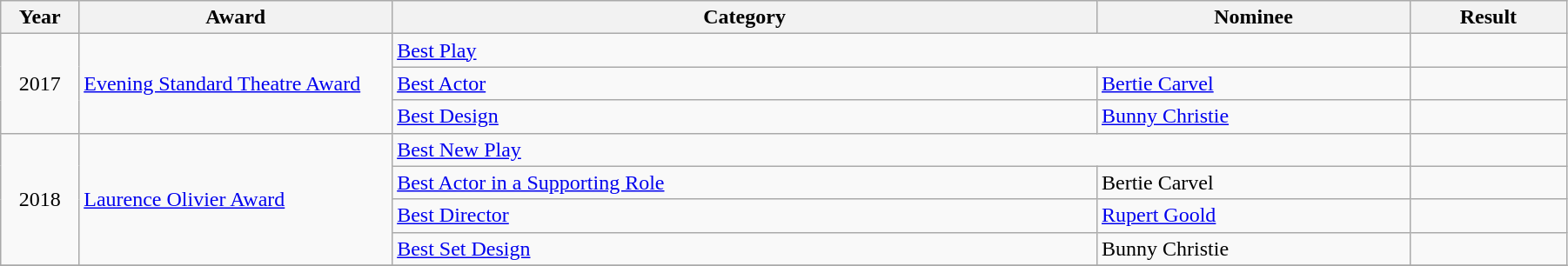<table class="wikitable" width="95%">
<tr>
<th width="5%">Year</th>
<th width="20%">Award</th>
<th width="45%">Category</th>
<th width="20%">Nominee</th>
<th width="10%">Result</th>
</tr>
<tr>
<td rowspan="3" style="text-align: center;">2017</td>
<td rowspan="3"><a href='#'>Evening Standard Theatre Award</a></td>
<td colspan="2"><a href='#'>Best Play</a></td>
<td></td>
</tr>
<tr>
<td><a href='#'>Best Actor</a></td>
<td><a href='#'>Bertie Carvel</a></td>
<td></td>
</tr>
<tr>
<td><a href='#'>Best Design</a></td>
<td><a href='#'>Bunny Christie</a></td>
<td></td>
</tr>
<tr>
<td rowspan="4" style="text-align: center;">2018</td>
<td rowspan="4"><a href='#'>Laurence Olivier Award</a></td>
<td colspan="2"><a href='#'>Best New Play</a></td>
<td></td>
</tr>
<tr>
<td><a href='#'>Best Actor in a Supporting Role</a></td>
<td>Bertie Carvel</td>
<td></td>
</tr>
<tr>
<td><a href='#'>Best Director</a></td>
<td><a href='#'>Rupert Goold</a></td>
<td></td>
</tr>
<tr>
<td><a href='#'>Best Set Design</a></td>
<td>Bunny Christie</td>
<td></td>
</tr>
<tr>
</tr>
</table>
